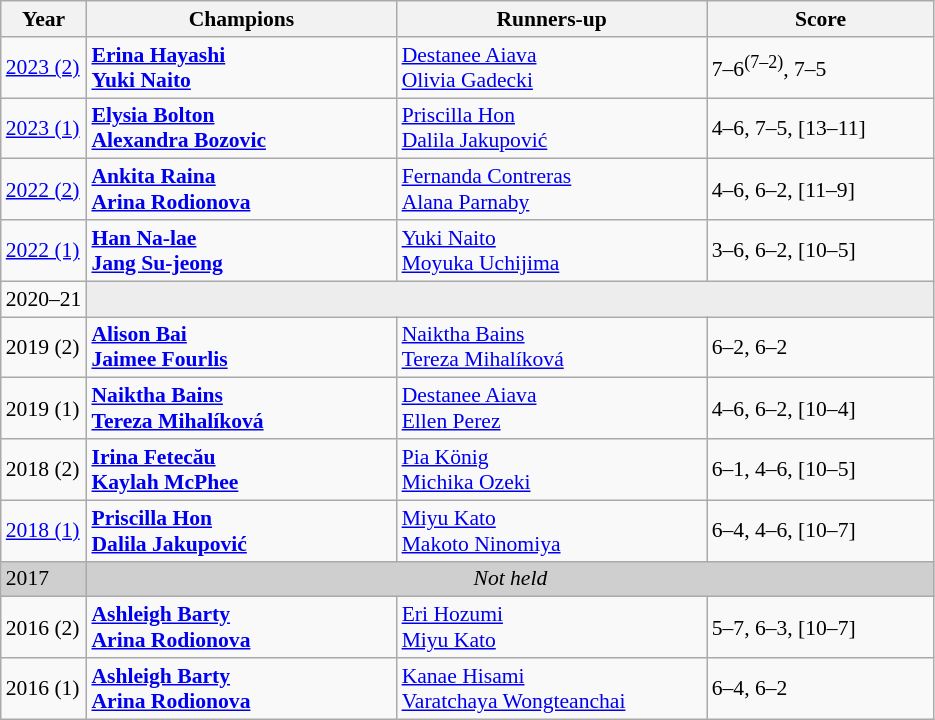<table class="wikitable" style="font-size:90%">
<tr>
<th>Year</th>
<th width="200">Champions</th>
<th width="200">Runners-up</th>
<th width="145">Score</th>
</tr>
<tr>
<td><a href='#'>2023 (2)</a></td>
<td> <strong><a href='#'>Erina Hayashi</a></strong> <br>   <strong><a href='#'>Yuki Naito</a></strong></td>
<td> <a href='#'>Destanee Aiava</a> <br>  <a href='#'>Olivia Gadecki</a></td>
<td>7–6<sup>(7–2)</sup>, 7–5</td>
</tr>
<tr>
<td><a href='#'>2023 (1)</a></td>
<td> <strong><a href='#'>Elysia Bolton</a> <br>  <a href='#'>Alexandra Bozovic</a></strong></td>
<td> <a href='#'>Priscilla Hon</a> <br> <a href='#'>Dalila Jakupović</a></td>
<td>4–6, 7–5, [13–11]</td>
</tr>
<tr>
<td><a href='#'>2022 (2)</a></td>
<td> <strong><a href='#'>Ankita Raina</a></strong> <br>  <strong><a href='#'>Arina Rodionova</a></strong></td>
<td> <a href='#'>Fernanda Contreras</a> <br>  <a href='#'>Alana Parnaby</a></td>
<td>4–6, 6–2, [11–9]</td>
</tr>
<tr>
<td><a href='#'>2022 (1)</a></td>
<td> <strong><a href='#'>Han Na-lae</a></strong> <br>  <strong><a href='#'>Jang Su-jeong</a></strong></td>
<td> <a href='#'>Yuki Naito</a> <br>  <a href='#'>Moyuka Uchijima</a></td>
<td>3–6, 6–2, [10–5]</td>
</tr>
<tr>
<td>2020–21</td>
<td colspan=3 rowspan=1 bgcolor="#ededed"></td>
</tr>
<tr>
<td>2019 (2)</td>
<td> <strong><a href='#'>Alison Bai</a></strong> <br>  <strong><a href='#'>Jaimee Fourlis</a></strong></td>
<td> <a href='#'>Naiktha Bains</a> <br>  <a href='#'>Tereza Mihalíková</a></td>
<td>6–2, 6–2</td>
</tr>
<tr>
<td>2019 (1)</td>
<td> <strong><a href='#'>Naiktha Bains</a></strong> <br>  <strong><a href='#'>Tereza Mihalíková</a></strong></td>
<td> <a href='#'>Destanee Aiava</a> <br>  <a href='#'>Ellen Perez</a></td>
<td>4–6, 6–2, [10–4]</td>
</tr>
<tr>
<td>2018 (2)</td>
<td> <strong><a href='#'>Irina Fetecău</a></strong> <br>  <strong><a href='#'>Kaylah McPhee</a></strong></td>
<td> <a href='#'>Pia König</a> <br>  <a href='#'>Michika Ozeki</a></td>
<td>6–1, 4–6, [10–5]</td>
</tr>
<tr>
<td><a href='#'>2018 (1)</a></td>
<td> <strong><a href='#'>Priscilla Hon</a></strong> <br>  <strong><a href='#'>Dalila Jakupović</a></strong></td>
<td> <a href='#'>Miyu Kato</a> <br>  <a href='#'>Makoto Ninomiya</a></td>
<td>6–4, 4–6, [10–7]</td>
</tr>
<tr>
<td style="background:#cfcfcf">2017</td>
<td colspan=3 align=center style="background:#cfcfcf"><em>Not held</em></td>
</tr>
<tr>
<td>2016 (2)</td>
<td> <strong><a href='#'>Ashleigh Barty</a></strong> <br>  <strong><a href='#'>Arina Rodionova</a></strong></td>
<td> <a href='#'>Eri Hozumi</a> <br>  <a href='#'>Miyu Kato</a></td>
<td>5–7, 6–3, [10–7]</td>
</tr>
<tr>
<td>2016 (1)</td>
<td> <strong><a href='#'>Ashleigh Barty</a></strong> <br>  <strong><a href='#'>Arina Rodionova</a></strong></td>
<td> <a href='#'>Kanae Hisami</a> <br>  <a href='#'>Varatchaya Wongteanchai</a></td>
<td>6–4, 6–2</td>
</tr>
</table>
